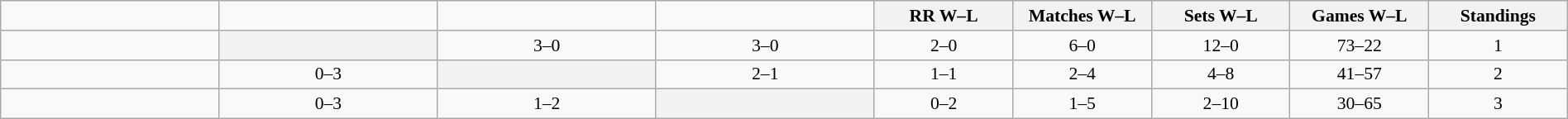<table class="wikitable" style="width: 100%; text-align:center; font-size:90%">
<tr>
<td width=130></td>
<td width=130></td>
<td width=130></td>
<td width=130></td>
<th width=80>RR W–L</th>
<th width=80>Matches W–L</th>
<th width=80>Sets W–L</th>
<th width=80>Games W–L</th>
<th width=80>Standings</th>
</tr>
<tr>
<td style="text-align:left;"></td>
<th bgcolor="ededed"></th>
<td>3–0</td>
<td>3–0</td>
<td>2–0</td>
<td>6–0</td>
<td>12–0</td>
<td>73–22</td>
<td>1</td>
</tr>
<tr>
<td style="text-align:left;"></td>
<td>0–3</td>
<th bgcolor="ededed"></th>
<td>2–1</td>
<td>1–1</td>
<td>2–4</td>
<td>4–8</td>
<td>41–57</td>
<td>2</td>
</tr>
<tr>
<td style="text-align:left;"></td>
<td>0–3</td>
<td>1–2</td>
<th bgcolor="ededed"></th>
<td>0–2</td>
<td>1–5</td>
<td>2–10</td>
<td>30–65</td>
<td>3</td>
</tr>
</table>
